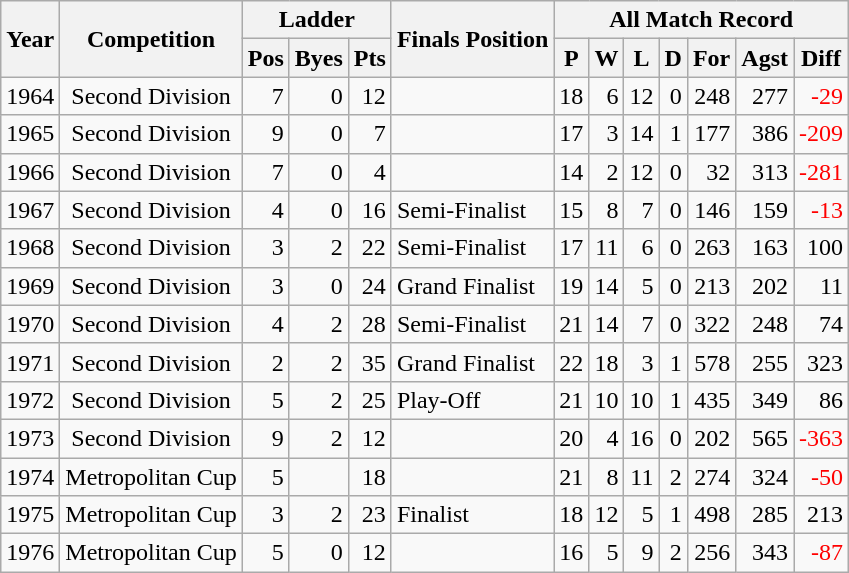<table class="wikitable" width="auto" style="text-align: right">
<tr>
<th rowspan=2>Year</th>
<th rowspan=2>Competition</th>
<th colspan=3>Ladder</th>
<th rowspan=2>Finals Position</th>
<th colspan=7>All Match Record</th>
</tr>
<tr>
<th>Pos</th>
<th>Byes</th>
<th>Pts</th>
<th>P</th>
<th>W</th>
<th>L</th>
<th>D</th>
<th>For</th>
<th>Agst</th>
<th>Diff</th>
</tr>
<tr>
<td>1964</td>
<td align=center>Second Division</td>
<td>7</td>
<td>0</td>
<td>12</td>
<td align=left></td>
<td>18</td>
<td>6</td>
<td>12</td>
<td>0</td>
<td>248</td>
<td>277</td>
<td style="color:red;">-29</td>
</tr>
<tr>
<td>1965</td>
<td align=center>Second Division</td>
<td>9</td>
<td>0</td>
<td>7</td>
<td align=left></td>
<td>17</td>
<td>3</td>
<td>14</td>
<td>1</td>
<td>177</td>
<td>386</td>
<td style="color:red;">-209</td>
</tr>
<tr>
<td>1966</td>
<td align=center>Second Division</td>
<td>7</td>
<td>0</td>
<td>4</td>
<td align=left></td>
<td>14</td>
<td>2</td>
<td>12</td>
<td>0</td>
<td>32</td>
<td>313</td>
<td style="color:red;">-281</td>
</tr>
<tr>
<td>1967</td>
<td align=center>Second Division</td>
<td>4</td>
<td>0</td>
<td>16</td>
<td align=left>Semi-Finalist</td>
<td>15</td>
<td>8</td>
<td>7</td>
<td>0</td>
<td>146</td>
<td>159</td>
<td style="color:red;">-13</td>
</tr>
<tr>
<td>1968</td>
<td align=center>Second Division</td>
<td>3</td>
<td>2</td>
<td>22</td>
<td align=left>Semi-Finalist</td>
<td>17</td>
<td>11</td>
<td>6</td>
<td>0</td>
<td>263</td>
<td>163</td>
<td>100</td>
</tr>
<tr>
<td>1969</td>
<td align=center>Second Division</td>
<td>3</td>
<td>0</td>
<td>24</td>
<td align=left>Grand Finalist</td>
<td>19</td>
<td>14</td>
<td>5</td>
<td>0</td>
<td>213</td>
<td>202</td>
<td>11</td>
</tr>
<tr>
<td>1970</td>
<td align=center>Second Division</td>
<td>4</td>
<td>2</td>
<td>28</td>
<td align=left>Semi-Finalist</td>
<td>21</td>
<td>14</td>
<td>7</td>
<td>0</td>
<td>322</td>
<td>248</td>
<td>74</td>
</tr>
<tr>
<td>1971</td>
<td align=center>Second Division</td>
<td>2</td>
<td>2</td>
<td>35</td>
<td align=left>Grand Finalist</td>
<td>22</td>
<td>18</td>
<td>3</td>
<td>1</td>
<td>578</td>
<td>255</td>
<td>323</td>
</tr>
<tr>
<td>1972</td>
<td align=center>Second Division</td>
<td>5</td>
<td>2</td>
<td>25</td>
<td align=left>Play-Off</td>
<td>21</td>
<td>10</td>
<td>10</td>
<td>1</td>
<td>435</td>
<td>349</td>
<td>86</td>
</tr>
<tr>
<td>1973</td>
<td align=center>Second Division</td>
<td>9</td>
<td>2</td>
<td>12</td>
<td align=left></td>
<td>20</td>
<td>4</td>
<td>16</td>
<td>0</td>
<td>202</td>
<td>565</td>
<td style="color:red;">-363</td>
</tr>
<tr>
<td>1974</td>
<td align=center>Metropolitan Cup</td>
<td>5</td>
<td></td>
<td>18</td>
<td align=left></td>
<td>21</td>
<td>8</td>
<td>11</td>
<td>2</td>
<td>274</td>
<td>324</td>
<td style="color:red;">-50</td>
</tr>
<tr>
<td>1975</td>
<td align=center>Metropolitan Cup</td>
<td>3</td>
<td>2</td>
<td>23</td>
<td align=left>Finalist</td>
<td>18</td>
<td>12</td>
<td>5</td>
<td>1</td>
<td>498</td>
<td>285</td>
<td>213</td>
</tr>
<tr>
<td>1976</td>
<td align=center>Metropolitan Cup</td>
<td>5</td>
<td>0</td>
<td>12</td>
<td align=left></td>
<td>16</td>
<td>5</td>
<td>9</td>
<td>2</td>
<td>256</td>
<td>343</td>
<td style="color:red;">-87</td>
</tr>
</table>
